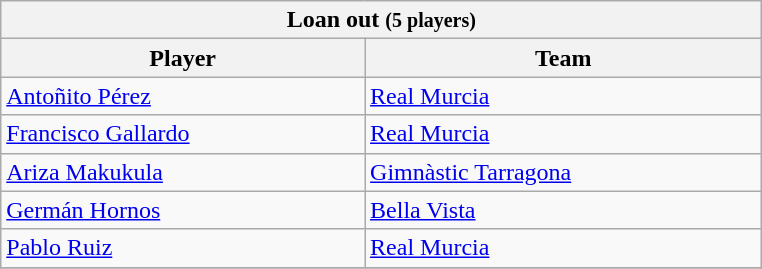<table class="wikitable collapsible collapsed">
<tr>
<th colspan="2" width="500"> <strong>Loan out</strong> <small>(5 players)</small></th>
</tr>
<tr>
<th>Player</th>
<th>Team</th>
</tr>
<tr>
<td> <a href='#'>Antoñito Pérez</a></td>
<td> <a href='#'>Real Murcia</a></td>
</tr>
<tr>
<td> <a href='#'>Francisco Gallardo</a></td>
<td> <a href='#'>Real Murcia</a></td>
</tr>
<tr>
<td> <a href='#'>Ariza Makukula</a></td>
<td> <a href='#'>Gimnàstic Tarragona</a></td>
</tr>
<tr>
<td> <a href='#'>Germán Hornos</a></td>
<td> <a href='#'>Bella Vista</a></td>
</tr>
<tr>
<td> <a href='#'>Pablo Ruiz</a></td>
<td> <a href='#'>Real Murcia</a></td>
</tr>
<tr>
</tr>
</table>
